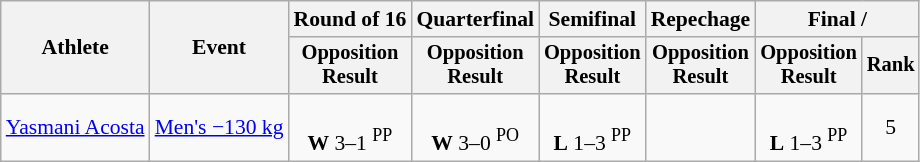<table class="wikitable" style="font-size:90%">
<tr>
<th rowspan=2>Athlete</th>
<th rowspan=2>Event</th>
<th>Round of 16</th>
<th>Quarterfinal</th>
<th>Semifinal</th>
<th>Repechage</th>
<th colspan=2>Final / </th>
</tr>
<tr style="font-size: 95%">
<th>Opposition<br>Result</th>
<th>Opposition<br>Result</th>
<th>Opposition<br>Result</th>
<th>Opposition<br>Result</th>
<th>Opposition<br>Result</th>
<th>Rank</th>
</tr>
<tr align=center>
<td align=left><a href='#'>Yasmani Acosta</a></td>
<td align=left><a href='#'>Men's −130 kg</a></td>
<td><br><strong>W</strong> 3–1 <sup>PP</sup></td>
<td><br><strong>W</strong> 3–0 <sup>PO</sup></td>
<td><br><strong>L</strong> 1–3 <sup>PP</sup></td>
<td></td>
<td><br><strong>L</strong> 1–3 <sup>PP</sup></td>
<td>5</td>
</tr>
</table>
